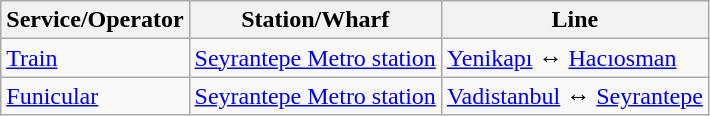<table class="wikitable">
<tr>
<th>Service/Operator</th>
<th>Station/Wharf</th>
<th>Line</th>
</tr>
<tr>
<td><a href='#'>Train</a>  </td>
<td><a href='#'>Seyrantepe Metro station</a> </td>
<td> <a href='#'>Yenikapı</a> ↔ <a href='#'>Hacıosman</a></td>
</tr>
<tr>
<td><a href='#'>Funicular</a>  </td>
<td><a href='#'>Seyrantepe Metro station</a> </td>
<td> <a href='#'>Vadistanbul</a> ↔ <a href='#'>Seyrantepe</a></td>
</tr>
</table>
